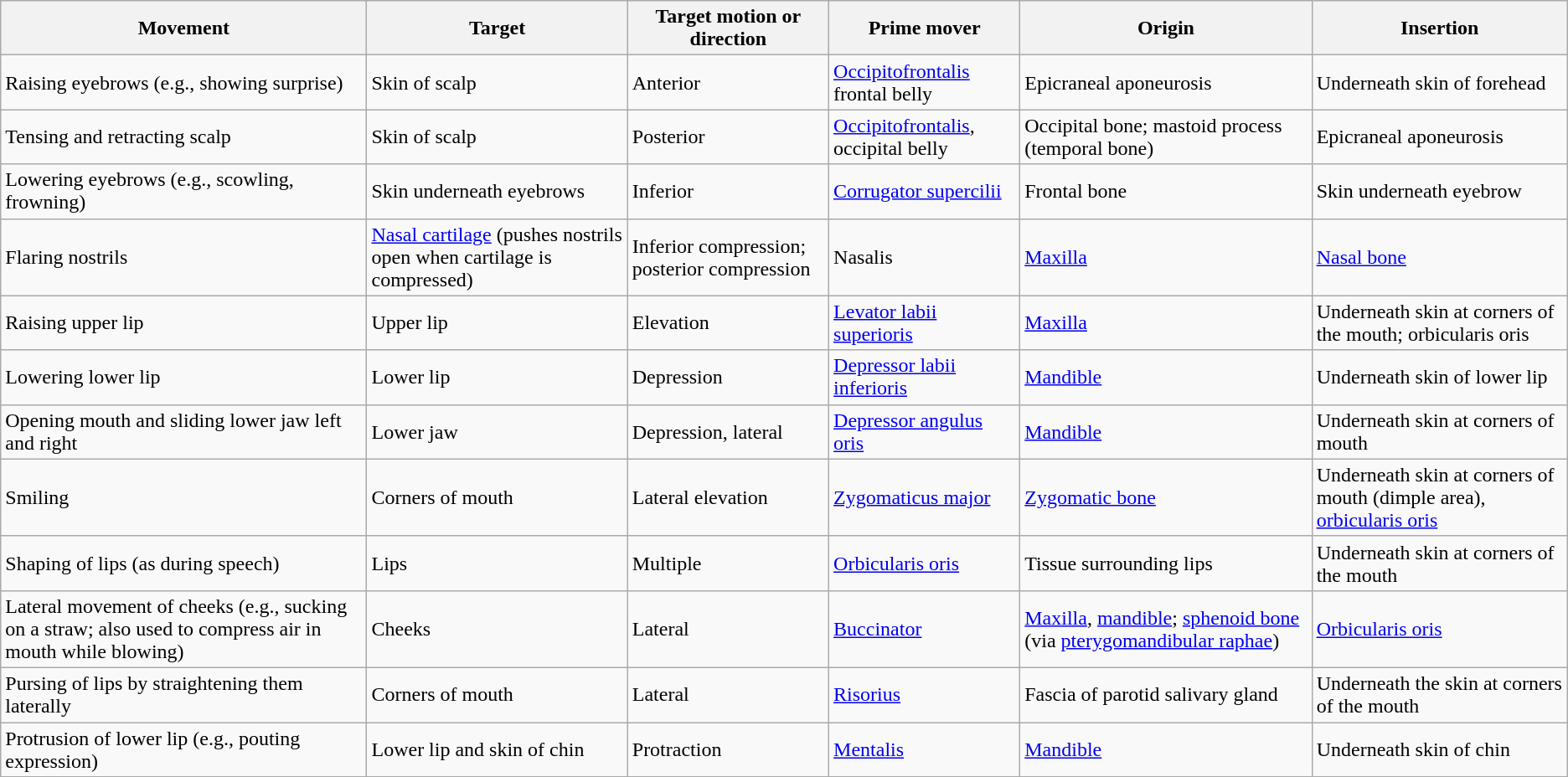<table class="wikitable">
<tr>
<th>Movement</th>
<th>Target</th>
<th>Target motion or direction</th>
<th>Prime mover</th>
<th>Origin</th>
<th>Insertion</th>
</tr>
<tr>
<td>Raising eyebrows (e.g., showing surprise)</td>
<td>Skin of scalp</td>
<td>Anterior</td>
<td><a href='#'>Occipitofrontalis</a> frontal belly</td>
<td>Epicraneal aponeurosis</td>
<td>Underneath skin of forehead</td>
</tr>
<tr>
<td>Tensing and retracting scalp</td>
<td>Skin of scalp</td>
<td>Posterior</td>
<td><a href='#'>Occipitofrontalis</a>, occipital belly</td>
<td>Occipital bone; mastoid process (temporal bone)</td>
<td>Epicraneal aponeurosis</td>
</tr>
<tr>
<td>Lowering eyebrows (e.g., scowling, frowning)</td>
<td>Skin underneath eyebrows</td>
<td>Inferior</td>
<td><a href='#'>Corrugator supercilii</a></td>
<td>Frontal bone</td>
<td>Skin underneath eyebrow</td>
</tr>
<tr>
<td>Flaring nostrils</td>
<td><a href='#'>Nasal cartilage</a> (pushes nostrils open when cartilage is compressed)</td>
<td>Inferior compression; posterior compression</td>
<td>Nasalis</td>
<td><a href='#'>Maxilla</a></td>
<td><a href='#'>Nasal bone</a></td>
</tr>
<tr>
<td>Raising upper lip</td>
<td>Upper lip</td>
<td>Elevation</td>
<td><a href='#'>Levator labii superioris</a></td>
<td><a href='#'>Maxilla</a></td>
<td>Underneath skin at corners of the mouth; orbicularis oris</td>
</tr>
<tr>
<td>Lowering lower lip</td>
<td>Lower lip</td>
<td>Depression</td>
<td><a href='#'>Depressor labii inferioris</a></td>
<td><a href='#'>Mandible</a></td>
<td>Underneath skin of lower lip</td>
</tr>
<tr>
<td>Opening mouth and sliding lower jaw left and right</td>
<td>Lower jaw</td>
<td>Depression, lateral</td>
<td><a href='#'>Depressor angulus oris</a></td>
<td><a href='#'>Mandible</a></td>
<td>Underneath skin at corners of mouth</td>
</tr>
<tr>
<td>Smiling</td>
<td>Corners of mouth</td>
<td>Lateral elevation</td>
<td><a href='#'>Zygomaticus major</a></td>
<td><a href='#'>Zygomatic bone</a></td>
<td>Underneath skin at corners of mouth (dimple area), <a href='#'>orbicularis oris</a></td>
</tr>
<tr>
<td>Shaping of lips (as during speech)</td>
<td>Lips</td>
<td>Multiple</td>
<td><a href='#'>Orbicularis oris</a></td>
<td>Tissue surrounding lips</td>
<td>Underneath skin at corners of the mouth</td>
</tr>
<tr>
<td>Lateral movement of cheeks (e.g., sucking on a straw; also used to compress air in mouth while blowing)</td>
<td>Cheeks</td>
<td>Lateral</td>
<td><a href='#'>Buccinator</a></td>
<td><a href='#'>Maxilla</a>, <a href='#'>mandible</a>; <a href='#'>sphenoid bone</a> (via <a href='#'>pterygomandibular raphae</a>)</td>
<td><a href='#'>Orbicularis oris</a></td>
</tr>
<tr>
<td>Pursing of lips by straightening them laterally</td>
<td>Corners of mouth</td>
<td>Lateral</td>
<td><a href='#'>Risorius</a></td>
<td>Fascia of parotid salivary gland</td>
<td>Underneath the skin at corners of the mouth</td>
</tr>
<tr>
<td>Protrusion of lower lip (e.g., pouting expression)</td>
<td>Lower lip and skin of chin</td>
<td>Protraction</td>
<td><a href='#'>Mentalis</a></td>
<td><a href='#'>Mandible</a></td>
<td>Underneath skin of chin</td>
</tr>
</table>
